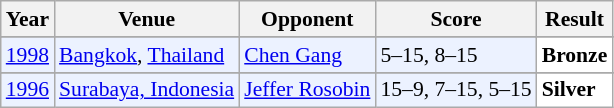<table class="sortable wikitable" style="font-size: 90%;">
<tr>
<th>Year</th>
<th>Venue</th>
<th>Opponent</th>
<th>Score</th>
<th>Result</th>
</tr>
<tr>
</tr>
<tr style="background:#ECF2FF">
<td align="center"><a href='#'>1998</a></td>
<td align="left"><a href='#'>Bangkok</a>, <a href='#'>Thailand</a></td>
<td align="left"> <a href='#'>Chen Gang</a></td>
<td align="left">5–15, 8–15</td>
<td style="text-align:left; background:white"> <strong>Bronze</strong></td>
</tr>
<tr>
</tr>
<tr style="background:#ECF2FF">
<td align="center"><a href='#'>1996</a></td>
<td align="left"><a href='#'>Surabaya, Indonesia</a></td>
<td align="left"> <a href='#'>Jeffer Rosobin</a></td>
<td align="left">15–9, 7–15, 5–15</td>
<td style="text-align:left; background:white"> <strong>Silver</strong></td>
</tr>
</table>
